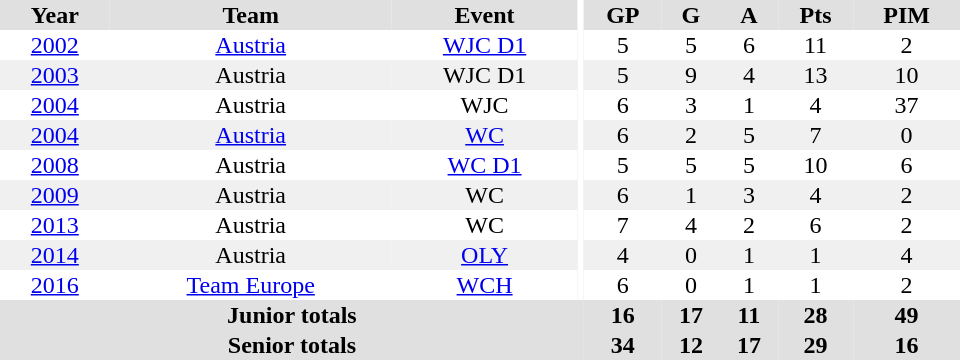<table border="0" cellpadding="1" cellspacing="0" ID="Table3" style="text-align:center; width:40em">
<tr bgcolor="#e0e0e0">
<th>Year</th>
<th>Team</th>
<th>Event</th>
<th rowspan="102" bgcolor="#ffffff"></th>
<th>GP</th>
<th>G</th>
<th>A</th>
<th>Pts</th>
<th>PIM</th>
</tr>
<tr>
<td><a href='#'>2002</a></td>
<td><a href='#'>Austria</a></td>
<td><a href='#'>WJC D1</a></td>
<td>5</td>
<td>5</td>
<td>6</td>
<td>11</td>
<td>2</td>
</tr>
<tr bgcolor="#f0f0f0">
<td><a href='#'>2003</a></td>
<td>Austria</td>
<td>WJC D1</td>
<td>5</td>
<td>9</td>
<td>4</td>
<td>13</td>
<td>10</td>
</tr>
<tr>
<td><a href='#'>2004</a></td>
<td>Austria</td>
<td>WJC</td>
<td>6</td>
<td>3</td>
<td>1</td>
<td>4</td>
<td>37</td>
</tr>
<tr bgcolor="#f0f0f0">
<td><a href='#'>2004</a></td>
<td><a href='#'>Austria</a></td>
<td><a href='#'>WC</a></td>
<td>6</td>
<td>2</td>
<td>5</td>
<td>7</td>
<td>0</td>
</tr>
<tr>
<td><a href='#'>2008</a></td>
<td>Austria</td>
<td><a href='#'>WC D1</a></td>
<td>5</td>
<td>5</td>
<td>5</td>
<td>10</td>
<td>6</td>
</tr>
<tr bgcolor="#f0f0f0">
<td><a href='#'>2009</a></td>
<td>Austria</td>
<td>WC</td>
<td>6</td>
<td>1</td>
<td>3</td>
<td>4</td>
<td>2</td>
</tr>
<tr>
<td><a href='#'>2013</a></td>
<td>Austria</td>
<td>WC</td>
<td>7</td>
<td>4</td>
<td>2</td>
<td>6</td>
<td>2</td>
</tr>
<tr bgcolor="#f0f0f0">
<td><a href='#'>2014</a></td>
<td>Austria</td>
<td><a href='#'>OLY</a></td>
<td>4</td>
<td>0</td>
<td>1</td>
<td>1</td>
<td>4</td>
</tr>
<tr>
<td><a href='#'>2016</a></td>
<td><a href='#'>Team Europe</a></td>
<td><a href='#'>WCH</a></td>
<td>6</td>
<td>0</td>
<td>1</td>
<td>1</td>
<td>2</td>
</tr>
<tr bgcolor="#e0e0e0">
<th colspan="4">Junior totals</th>
<th>16</th>
<th>17</th>
<th>11</th>
<th>28</th>
<th>49</th>
</tr>
<tr bgcolor="#e0e0e0">
<th colspan="4">Senior totals</th>
<th>34</th>
<th>12</th>
<th>17</th>
<th>29</th>
<th>16</th>
</tr>
</table>
